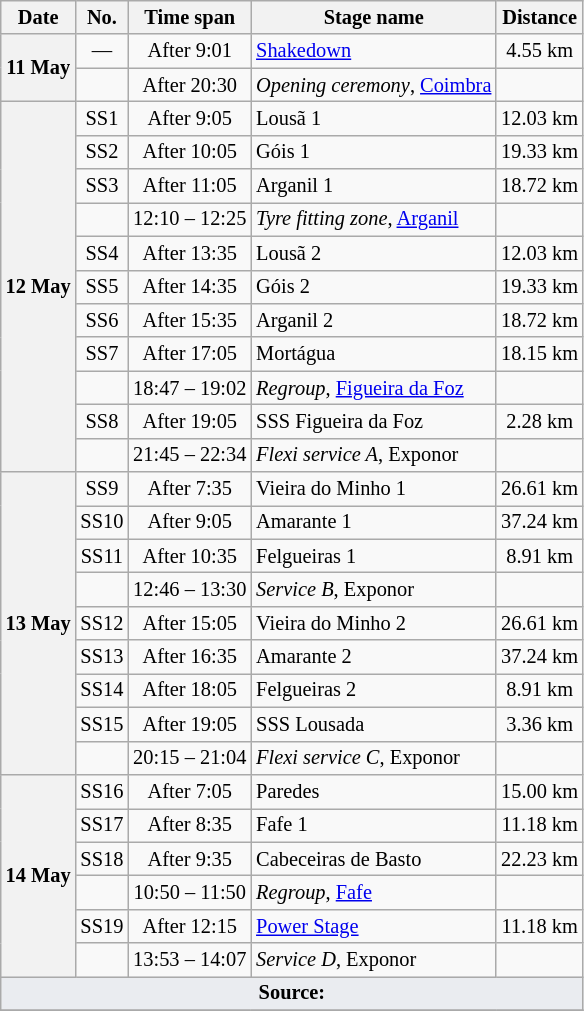<table class="wikitable" style="font-size: 85%;">
<tr>
<th>Date</th>
<th>No.</th>
<th>Time span</th>
<th>Stage name</th>
<th>Distance</th>
</tr>
<tr>
<th rowspan="2">11 May</th>
<td align="center">—</td>
<td align="center">After 9:01</td>
<td><a href='#'>Shakedown</a></td>
<td align="center">4.55 km</td>
</tr>
<tr>
<td align="center"></td>
<td align="center">After 20:30</td>
<td><em>Opening ceremony</em>, <a href='#'>Coimbra</a></td>
<td></td>
</tr>
<tr>
<th rowspan="11">12 May</th>
<td align="center">SS1</td>
<td align="center">After 9:05</td>
<td>Lousã 1</td>
<td align="center">12.03 km</td>
</tr>
<tr>
<td align="center">SS2</td>
<td align="center">After 10:05</td>
<td>Góis 1</td>
<td align="center">19.33 km</td>
</tr>
<tr>
<td align="center">SS3</td>
<td align="center">After 11:05</td>
<td>Arganil 1</td>
<td align="center">18.72 km</td>
</tr>
<tr>
<td align="center"></td>
<td align="center">12:10 – 12:25</td>
<td><em>Tyre fitting zone</em>, <a href='#'>Arganil</a></td>
<td></td>
</tr>
<tr>
<td align="center">SS4</td>
<td align="center">After 13:35</td>
<td>Lousã 2</td>
<td align="center">12.03 km</td>
</tr>
<tr>
<td align="center">SS5</td>
<td align="center">After 14:35</td>
<td>Góis 2</td>
<td align="center">19.33 km</td>
</tr>
<tr>
<td align="center">SS6</td>
<td align="center">After 15:35</td>
<td>Arganil 2</td>
<td align="center">18.72 km</td>
</tr>
<tr>
<td align="center">SS7</td>
<td align="center">After 17:05</td>
<td>Mortágua</td>
<td align="center">18.15 km</td>
</tr>
<tr>
<td align="center"></td>
<td align="center">18:47 – 19:02</td>
<td><em>Regroup</em>, <a href='#'>Figueira da Foz</a></td>
<td></td>
</tr>
<tr>
<td align="center">SS8</td>
<td align="center">After 19:05</td>
<td>SSS Figueira da Foz</td>
<td align="center">2.28 km</td>
</tr>
<tr>
<td align="center"></td>
<td align="center">21:45 – 22:34</td>
<td><em>Flexi service A</em>, Exponor</td>
<td></td>
</tr>
<tr>
<th rowspan="9">13 May</th>
<td align="center">SS9</td>
<td align="center">After 7:35</td>
<td>Vieira do Minho 1</td>
<td align="center">26.61 km</td>
</tr>
<tr>
<td align="center">SS10</td>
<td align="center">After 9:05</td>
<td>Amarante 1</td>
<td align="center">37.24 km</td>
</tr>
<tr>
<td align="center">SS11</td>
<td align="center">After 10:35</td>
<td>Felgueiras 1</td>
<td align="center">8.91 km</td>
</tr>
<tr>
<td align="center"></td>
<td align="center">12:46 – 13:30</td>
<td><em>Service B</em>, Exponor</td>
<td></td>
</tr>
<tr>
<td align="center">SS12</td>
<td align="center">After 15:05</td>
<td>Vieira do Minho 2</td>
<td align="center">26.61 km</td>
</tr>
<tr>
<td align="center">SS13</td>
<td align="center">After 16:35</td>
<td>Amarante 2</td>
<td align="center">37.24 km</td>
</tr>
<tr>
<td align="center">SS14</td>
<td align="center">After 18:05</td>
<td>Felgueiras 2</td>
<td align="center">8.91 km</td>
</tr>
<tr>
<td align="center">SS15</td>
<td align="center">After 19:05</td>
<td>SSS Lousada</td>
<td align="center">3.36 km</td>
</tr>
<tr>
<td align="center"></td>
<td align="center">20:15 – 21:04</td>
<td><em>Flexi service C</em>, Exponor</td>
<td></td>
</tr>
<tr>
<th rowspan="6">14 May</th>
<td align="center">SS16</td>
<td align="center">After 7:05</td>
<td>Paredes</td>
<td align="center">15.00 km</td>
</tr>
<tr>
<td align="center">SS17</td>
<td align="center">After 8:35</td>
<td>Fafe 1</td>
<td align="center">11.18 km</td>
</tr>
<tr>
<td align="center">SS18</td>
<td align="center">After 9:35</td>
<td>Cabeceiras de Basto</td>
<td align="center">22.23 km</td>
</tr>
<tr>
<td align="center"></td>
<td align="center">10:50 – 11:50</td>
<td><em>Regroup</em>, <a href='#'>Fafe</a></td>
<td></td>
</tr>
<tr>
<td align="center">SS19</td>
<td align="center">After 12:15</td>
<td><a href='#'>Power Stage</a></td>
<td align="center">11.18 km</td>
</tr>
<tr>
<td align="center"></td>
<td align="center">13:53 – 14:07</td>
<td><em>Service D</em>, Exponor</td>
<td></td>
</tr>
<tr>
<td colspan="5" style="background-color:#EAECF0;text-align:center"><strong>Source:</strong></td>
</tr>
<tr>
</tr>
</table>
